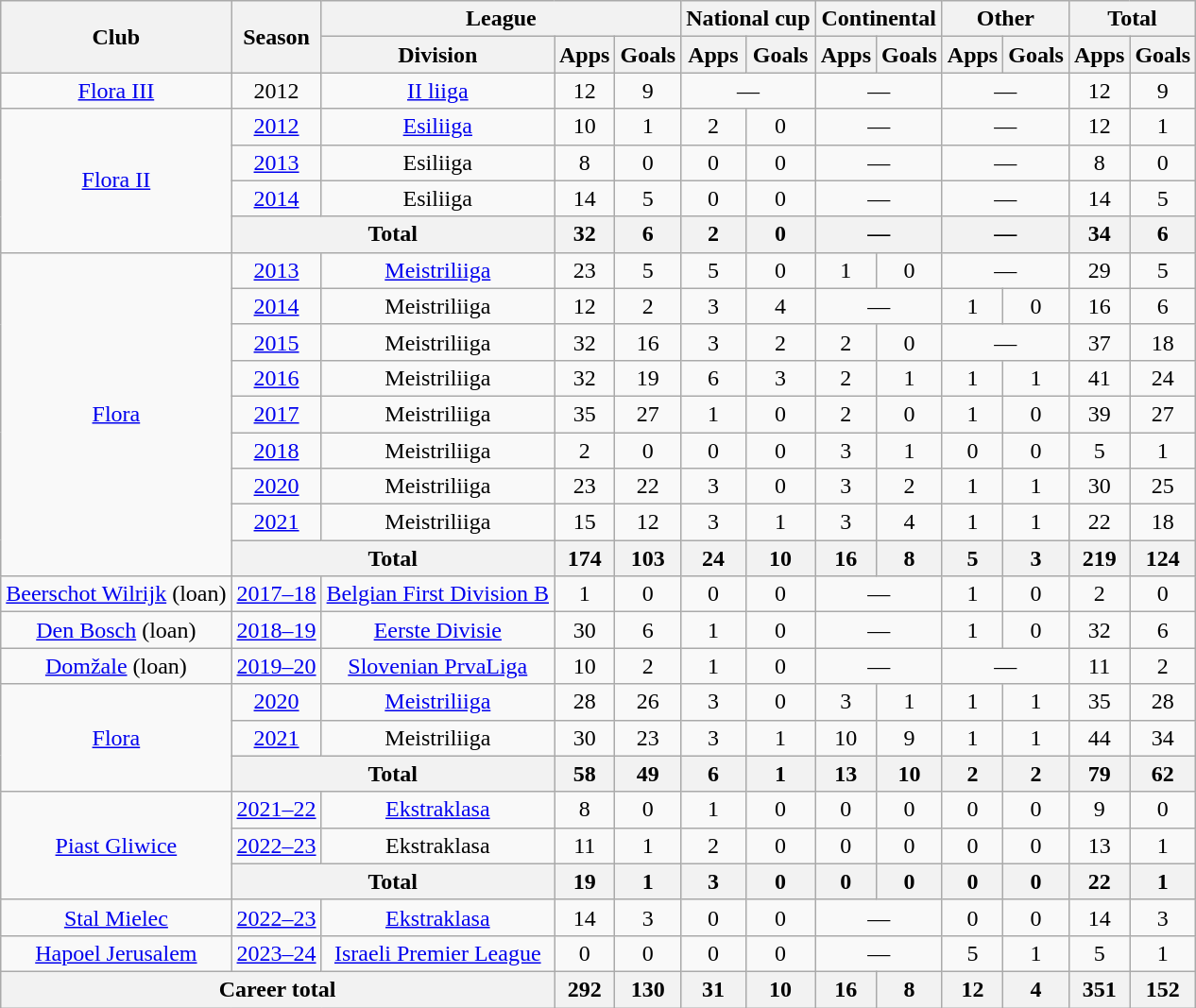<table class=wikitable style=text-align:center>
<tr>
<th rowspan=2>Club</th>
<th rowspan=2>Season</th>
<th colspan=3>League</th>
<th colspan=2>National cup</th>
<th colspan=2>Continental</th>
<th colspan=2>Other</th>
<th colspan=2>Total</th>
</tr>
<tr>
<th>Division</th>
<th>Apps</th>
<th>Goals</th>
<th>Apps</th>
<th>Goals</th>
<th>Apps</th>
<th>Goals</th>
<th>Apps</th>
<th>Goals</th>
<th>Apps</th>
<th>Goals</th>
</tr>
<tr>
<td><a href='#'>Flora III</a></td>
<td>2012</td>
<td><a href='#'>II liiga</a></td>
<td>12</td>
<td>9</td>
<td colspan=2>—</td>
<td colspan=2>—</td>
<td colspan=2>—</td>
<td>12</td>
<td>9</td>
</tr>
<tr>
<td rowspan=4><a href='#'>Flora II</a></td>
<td><a href='#'>2012</a></td>
<td><a href='#'>Esiliiga</a></td>
<td>10</td>
<td>1</td>
<td>2</td>
<td>0</td>
<td colspan=2>—</td>
<td colspan=2>—</td>
<td>12</td>
<td>1</td>
</tr>
<tr>
<td><a href='#'>2013</a></td>
<td>Esiliiga</td>
<td>8</td>
<td>0</td>
<td>0</td>
<td>0</td>
<td colspan=2>—</td>
<td colspan=2>—</td>
<td>8</td>
<td>0</td>
</tr>
<tr>
<td><a href='#'>2014</a></td>
<td>Esiliiga</td>
<td>14</td>
<td>5</td>
<td>0</td>
<td>0</td>
<td colspan=2>—</td>
<td colspan=2>—</td>
<td>14</td>
<td>5</td>
</tr>
<tr>
<th colspan=2>Total</th>
<th>32</th>
<th>6</th>
<th>2</th>
<th>0</th>
<th colspan=2>—</th>
<th colspan=2>—</th>
<th>34</th>
<th>6</th>
</tr>
<tr>
<td rowspan=9><a href='#'>Flora</a></td>
<td><a href='#'>2013</a></td>
<td><a href='#'>Meistriliiga</a></td>
<td>23</td>
<td>5</td>
<td>5</td>
<td>0</td>
<td>1</td>
<td>0</td>
<td colspan=2>—</td>
<td>29</td>
<td>5</td>
</tr>
<tr>
<td><a href='#'>2014</a></td>
<td>Meistriliiga</td>
<td>12</td>
<td>2</td>
<td>3</td>
<td>4</td>
<td colspan=2>—</td>
<td>1</td>
<td>0</td>
<td>16</td>
<td>6</td>
</tr>
<tr>
<td><a href='#'>2015</a></td>
<td>Meistriliiga</td>
<td>32</td>
<td>16</td>
<td>3</td>
<td>2</td>
<td>2</td>
<td>0</td>
<td colspan=2>—</td>
<td>37</td>
<td>18</td>
</tr>
<tr>
<td><a href='#'>2016</a></td>
<td>Meistriliiga</td>
<td>32</td>
<td>19</td>
<td>6</td>
<td>3</td>
<td>2</td>
<td>1</td>
<td>1</td>
<td>1</td>
<td>41</td>
<td>24</td>
</tr>
<tr>
<td><a href='#'>2017</a></td>
<td>Meistriliiga</td>
<td>35</td>
<td>27</td>
<td>1</td>
<td>0</td>
<td>2</td>
<td>0</td>
<td>1</td>
<td>0</td>
<td>39</td>
<td>27</td>
</tr>
<tr>
<td><a href='#'>2018</a></td>
<td>Meistriliiga</td>
<td>2</td>
<td>0</td>
<td>0</td>
<td>0</td>
<td>3</td>
<td>1</td>
<td>0</td>
<td>0</td>
<td>5</td>
<td>1</td>
</tr>
<tr>
<td><a href='#'>2020</a></td>
<td>Meistriliiga</td>
<td>23</td>
<td>22</td>
<td>3</td>
<td>0</td>
<td>3</td>
<td>2</td>
<td>1</td>
<td>1</td>
<td>30</td>
<td>25</td>
</tr>
<tr>
<td><a href='#'>2021</a></td>
<td>Meistriliiga</td>
<td>15</td>
<td>12</td>
<td>3</td>
<td>1</td>
<td>3</td>
<td>4</td>
<td>1</td>
<td>1</td>
<td>22</td>
<td>18</td>
</tr>
<tr>
<th colspan=2>Total</th>
<th>174</th>
<th>103</th>
<th>24</th>
<th>10</th>
<th>16</th>
<th>8</th>
<th>5</th>
<th>3</th>
<th>219</th>
<th>124</th>
</tr>
<tr>
<td><a href='#'>Beerschot Wilrijk</a> (loan)</td>
<td><a href='#'>2017–18</a></td>
<td><a href='#'>Belgian First Division B</a></td>
<td>1</td>
<td>0</td>
<td>0</td>
<td>0</td>
<td colspan=2>—</td>
<td>1</td>
<td>0</td>
<td>2</td>
<td>0</td>
</tr>
<tr>
<td><a href='#'>Den Bosch</a> (loan)</td>
<td><a href='#'>2018–19</a></td>
<td><a href='#'>Eerste Divisie</a></td>
<td>30</td>
<td>6</td>
<td>1</td>
<td>0</td>
<td colspan=2>—</td>
<td>1</td>
<td>0</td>
<td>32</td>
<td>6</td>
</tr>
<tr>
<td><a href='#'>Domžale</a> (loan)</td>
<td><a href='#'>2019–20</a></td>
<td><a href='#'>Slovenian PrvaLiga</a></td>
<td>10</td>
<td>2</td>
<td>1</td>
<td>0</td>
<td colspan=2>—</td>
<td colspan=2>—</td>
<td>11</td>
<td>2</td>
</tr>
<tr>
<td rowspan=3><a href='#'>Flora</a></td>
<td><a href='#'>2020</a></td>
<td><a href='#'>Meistriliiga</a></td>
<td>28</td>
<td>26</td>
<td>3</td>
<td>0</td>
<td>3</td>
<td>1</td>
<td>1</td>
<td>1</td>
<td>35</td>
<td>28</td>
</tr>
<tr>
<td><a href='#'>2021</a></td>
<td>Meistriliiga</td>
<td>30</td>
<td>23</td>
<td>3</td>
<td>1</td>
<td>10</td>
<td>9</td>
<td>1</td>
<td>1</td>
<td>44</td>
<td>34</td>
</tr>
<tr>
<th colspan=2>Total</th>
<th>58</th>
<th>49</th>
<th>6</th>
<th>1</th>
<th>13</th>
<th>10</th>
<th>2</th>
<th>2</th>
<th>79</th>
<th>62</th>
</tr>
<tr>
<td rowspan=3><a href='#'>Piast Gliwice</a></td>
<td><a href='#'>2021–22</a></td>
<td><a href='#'>Ekstraklasa</a></td>
<td>8</td>
<td>0</td>
<td>1</td>
<td>0</td>
<td>0</td>
<td>0</td>
<td>0</td>
<td>0</td>
<td>9</td>
<td>0</td>
</tr>
<tr>
<td><a href='#'>2022–23</a></td>
<td>Ekstraklasa</td>
<td>11</td>
<td>1</td>
<td>2</td>
<td>0</td>
<td>0</td>
<td>0</td>
<td>0</td>
<td>0</td>
<td>13</td>
<td>1</td>
</tr>
<tr>
<th colspan=2>Total</th>
<th>19</th>
<th>1</th>
<th>3</th>
<th>0</th>
<th>0</th>
<th>0</th>
<th>0</th>
<th>0</th>
<th>22</th>
<th>1</th>
</tr>
<tr>
<td><a href='#'>Stal Mielec</a></td>
<td><a href='#'>2022–23</a></td>
<td><a href='#'>Ekstraklasa</a></td>
<td>14</td>
<td>3</td>
<td>0</td>
<td>0</td>
<td colspan=2>—</td>
<td>0</td>
<td>0</td>
<td>14</td>
<td>3</td>
</tr>
<tr>
<td><a href='#'>Hapoel Jerusalem</a></td>
<td><a href='#'>2023–24</a></td>
<td><a href='#'>Israeli Premier League</a></td>
<td>0</td>
<td>0</td>
<td>0</td>
<td>0</td>
<td colspan=2>—</td>
<td>5</td>
<td>1</td>
<td>5</td>
<td>1</td>
</tr>
<tr>
<th colspan=3>Career total</th>
<th>292</th>
<th>130</th>
<th>31</th>
<th>10</th>
<th>16</th>
<th>8</th>
<th>12</th>
<th>4</th>
<th>351</th>
<th>152</th>
</tr>
</table>
